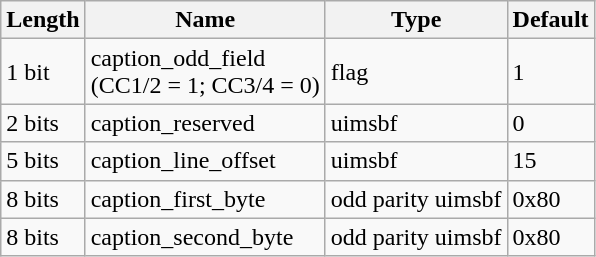<table class="wikitable">
<tr>
<th>Length</th>
<th>Name</th>
<th>Type</th>
<th>Default</th>
</tr>
<tr>
<td>1 bit</td>
<td>caption_odd_field<br>(CC1/2 = 1; CC3/4 = 0)</td>
<td>flag</td>
<td>1</td>
</tr>
<tr>
<td>2 bits</td>
<td>caption_reserved</td>
<td>uimsbf</td>
<td>0</td>
</tr>
<tr>
<td>5 bits</td>
<td>caption_line_offset</td>
<td>uimsbf</td>
<td>15</td>
</tr>
<tr>
<td>8 bits</td>
<td>caption_first_byte</td>
<td>odd parity uimsbf</td>
<td>0x80</td>
</tr>
<tr>
<td>8 bits</td>
<td>caption_second_byte</td>
<td>odd parity uimsbf</td>
<td>0x80</td>
</tr>
</table>
